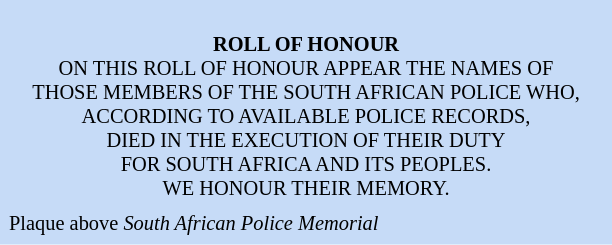<table class="toccolours" style="margin-left: 0em; margin-right: 1em; font-size: 85%; background:#c6dbf7; color:black; width:30em; max-width:50%" cellspacing="5">
<tr>
<td style="text-align:center;"><br><strong>ROLL OF HONOUR</strong><br>
ON THIS ROLL OF HONOUR APPEAR THE NAMES OF<br>
THOSE MEMBERS OF THE SOUTH AFRICAN POLICE WHO,<br>
ACCORDING TO AVAILABLE POLICE RECORDS,<br>
DIED IN THE EXECUTION OF THEIR DUTY<br>
FOR SOUTH AFRICA AND ITS PEOPLES.<br>
WE HONOUR THEIR MEMORY.</td>
</tr>
<tr>
<td>Plaque above <em>South African Police Memorial</em></td>
</tr>
</table>
